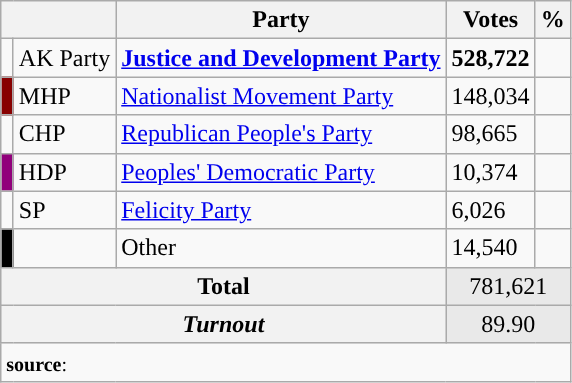<table class="wikitable">
<tr>
<th colspan="2" align="center"></th>
<th align="center">Party</th>
<th align="center">Votes</th>
<th align="center">%</th>
</tr>
<tr align="left">
<td></td>
<td>AK Party</td>
<td><strong><a href='#'>Justice and Development Party</a></strong></td>
<td><strong>528,722</strong></td>
<td><strong></strong></td>
</tr>
<tr align="left">
<td bgcolor="#870000" width="1"></td>
<td>MHP</td>
<td><a href='#'>Nationalist Movement Party</a></td>
<td>148,034</td>
<td></td>
</tr>
<tr align="left">
<td></td>
<td>CHP</td>
<td><a href='#'>Republican People's Party</a></td>
<td>98,665</td>
<td></td>
</tr>
<tr align="left">
<td bgcolor="#91007B" width="1"></td>
<td>HDP</td>
<td><a href='#'>Peoples' Democratic Party</a></td>
<td>10,374</td>
<td></td>
</tr>
<tr align="left">
<td></td>
<td>SP</td>
<td><a href='#'>Felicity Party</a></td>
<td>6,026</td>
<td></td>
</tr>
<tr align="left">
<td bgcolor=" " width="1"></td>
<td></td>
<td>Other</td>
<td>14,540</td>
<td></td>
</tr>
<tr align="left" style="background-color:#E9E9E9">
<th colspan="3" align="center"><strong>Total</strong></th>
<td colspan="5" align="center">781,621</td>
</tr>
<tr align="left" style="background-color:#E9E9E9">
<th colspan="3" align="center"><em>Turnout</em></th>
<td colspan="5" align="center">89.90</td>
</tr>
<tr>
<td colspan="9" align="left"><small><strong>source</strong>: </small></td>
</tr>
</table>
